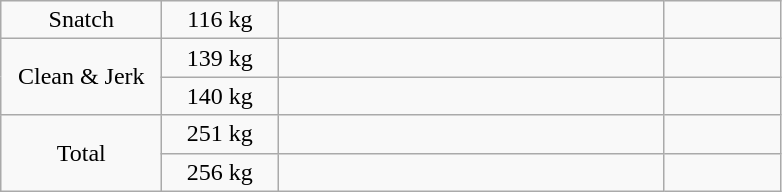<table class = "wikitable" style="text-align:center;">
<tr>
<td width=100>Snatch</td>
<td width=70>116 kg</td>
<td width=250 align=left></td>
<td width=70></td>
</tr>
<tr>
<td rowspan=2>Clean & Jerk</td>
<td>139 kg</td>
<td align=left></td>
<td></td>
</tr>
<tr>
<td>140 kg</td>
<td align=left></td>
<td></td>
</tr>
<tr>
<td rowspan=2>Total</td>
<td>251 kg</td>
<td align=left></td>
<td></td>
</tr>
<tr>
<td>256 kg</td>
<td align=left></td>
<td></td>
</tr>
</table>
